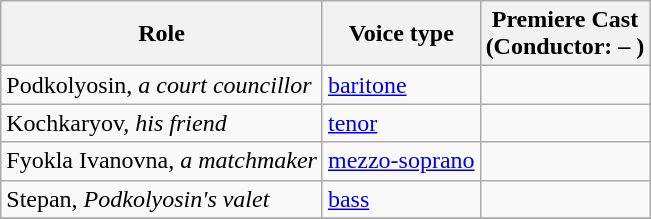<table class="wikitable">
<tr>
<th>Role</th>
<th>Voice type</th>
<th>Premiere Cast<br>(Conductor: – )</th>
</tr>
<tr>
<td>Podkolyosin, <em>a court councillor</em></td>
<td><a href='#'>baritone</a></td>
<td></td>
</tr>
<tr>
<td>Kochkaryov, <em>his friend</em></td>
<td><a href='#'>tenor</a></td>
<td></td>
</tr>
<tr>
<td>Fyokla Ivanovna, <em>a matchmaker</em></td>
<td><a href='#'>mezzo-soprano</a></td>
<td></td>
</tr>
<tr>
<td>Stepan, <em>Podkolyosin's valet</em></td>
<td><a href='#'>bass</a></td>
<td></td>
</tr>
<tr>
</tr>
</table>
